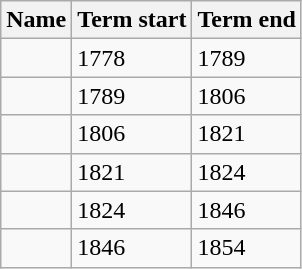<table class="wikitable">
<tr>
<th>Name</th>
<th>Term start</th>
<th>Term end</th>
</tr>
<tr>
<td></td>
<td>1778</td>
<td>1789</td>
</tr>
<tr>
<td></td>
<td>1789</td>
<td>1806</td>
</tr>
<tr>
<td></td>
<td>1806</td>
<td>1821</td>
</tr>
<tr>
<td></td>
<td>1821</td>
<td>1824</td>
</tr>
<tr>
<td></td>
<td>1824</td>
<td>1846</td>
</tr>
<tr>
<td></td>
<td>1846</td>
<td>1854</td>
</tr>
</table>
